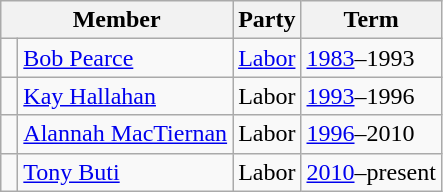<table class="wikitable">
<tr>
<th colspan="2">Member</th>
<th>Party</th>
<th>Term</th>
</tr>
<tr>
<td> </td>
<td><a href='#'>Bob Pearce</a></td>
<td><a href='#'>Labor</a></td>
<td><a href='#'>1983</a>–1993</td>
</tr>
<tr>
<td> </td>
<td><a href='#'>Kay Hallahan</a></td>
<td>Labor</td>
<td><a href='#'>1993</a>–1996</td>
</tr>
<tr>
<td> </td>
<td><a href='#'>Alannah MacTiernan</a></td>
<td>Labor</td>
<td><a href='#'>1996</a>–2010</td>
</tr>
<tr>
<td> </td>
<td><a href='#'>Tony Buti</a></td>
<td>Labor</td>
<td><a href='#'>2010</a>–present</td>
</tr>
</table>
